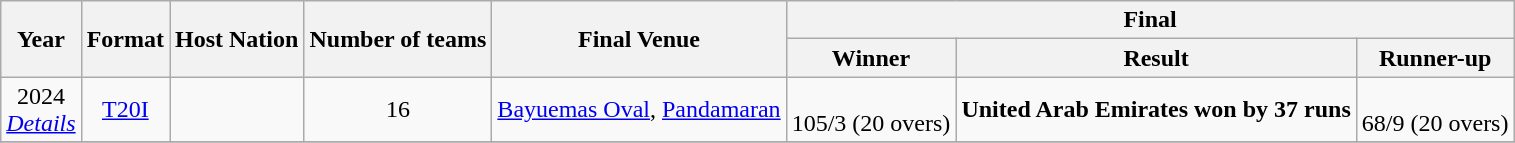<table class="wikitable" style="text-align: center;">
<tr>
<th rowspan="2">Year</th>
<th rowspan="2">Format</th>
<th rowspan="2">Host Nation</th>
<th rowspan="2">Number of teams</th>
<th rowspan="2">Final Venue</th>
<th colspan="3">Final</th>
</tr>
<tr>
<th>Winner</th>
<th>Result</th>
<th>Runner-up</th>
</tr>
<tr>
<td>2024<br><em><a href='#'>Details</a></em></td>
<td><a href='#'>T20I</a></td>
<td></td>
<td>16</td>
<td><a href='#'>Bayuemas Oval</a>, <a href='#'>Pandamaran</a></td>
<td><br>105/3 (20 overs)</td>
<td><strong>United Arab Emirates won by 37 runs</strong><br></td>
<td><br>68/9 (20 overs)</td>
</tr>
<tr>
</tr>
</table>
